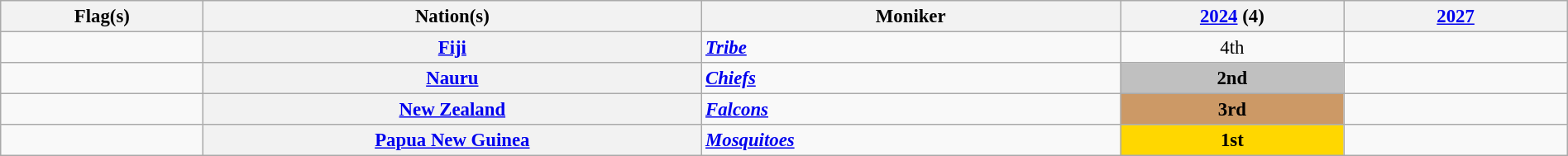<table class="wikitable sortable" style="width:100%; text-align:left;font-size:95%;">
<tr>
<th width="020">Flag(s)</th>
<th width="120">Nation(s)</th>
<th width="100">Moniker</th>
<th width="50"><a href='#'>2024</a>  (4)</th>
<th width="50"><a href='#'>2027</a></th>
</tr>
<tr>
<td style="text-align:center;"></td>
<th><a href='#'>Fiji</a></th>
<td><strong><em><a href='#'>Tribe</a></em></strong></td>
<td style="text-align:center;">4th</td>
<td style="text-align:center;"></td>
</tr>
<tr>
<td style="text-align:center;"></td>
<th><a href='#'>Nauru</a></th>
<td><strong><em><a href='#'>Chiefs</a></em></strong></td>
<td style="text-align:center; background: silver"><strong>2nd</strong></td>
<td style="text-align:center;"></td>
</tr>
<tr>
<td style="text-align:center;"></td>
<th><a href='#'>New Zealand</a></th>
<td><strong><em><a href='#'>Falcons</a></em></strong></td>
<td style="text-align:center; background-color: #cc9966"><strong>3rd</strong></td>
<td style="text-align:center;"></td>
</tr>
<tr>
<td style="text-align:center;"></td>
<th><a href='#'>Papua New Guinea</a></th>
<td><strong><em><a href='#'>Mosquitoes</a></em></strong></td>
<td style="text-align:center; background: gold"><strong>1st</strong></td>
<td style="text-align:center;"></td>
</tr>
</table>
